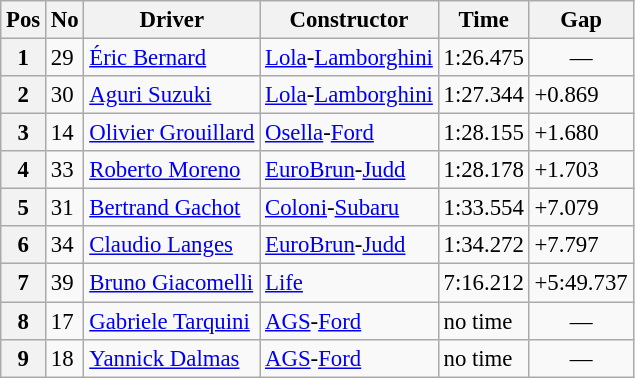<table class="wikitable sortable" style="font-size: 95%;">
<tr>
<th>Pos</th>
<th>No</th>
<th>Driver</th>
<th>Constructor</th>
<th>Time</th>
<th>Gap</th>
</tr>
<tr>
<th>1</th>
<td>29</td>
<td> <a href='#'>Éric Bernard</a></td>
<td><a href='#'>Lola</a>-<a href='#'>Lamborghini</a></td>
<td>1:26.475</td>
<td align="center">—</td>
</tr>
<tr>
<th>2</th>
<td>30</td>
<td> <a href='#'>Aguri Suzuki</a></td>
<td><a href='#'>Lola</a>-<a href='#'>Lamborghini</a></td>
<td>1:27.344</td>
<td>+0.869</td>
</tr>
<tr>
<th>3</th>
<td>14</td>
<td> <a href='#'>Olivier Grouillard</a></td>
<td><a href='#'>Osella</a>-<a href='#'>Ford</a></td>
<td>1:28.155</td>
<td>+1.680</td>
</tr>
<tr>
<th>4</th>
<td>33</td>
<td> <a href='#'>Roberto Moreno</a></td>
<td><a href='#'>EuroBrun</a>-<a href='#'>Judd</a></td>
<td>1:28.178</td>
<td>+1.703</td>
</tr>
<tr>
<th>5</th>
<td>31</td>
<td> <a href='#'>Bertrand Gachot</a></td>
<td><a href='#'>Coloni</a>-<a href='#'>Subaru</a></td>
<td>1:33.554</td>
<td>+7.079</td>
</tr>
<tr>
<th>6</th>
<td>34</td>
<td> <a href='#'>Claudio Langes</a></td>
<td><a href='#'>EuroBrun</a>-<a href='#'>Judd</a></td>
<td>1:34.272</td>
<td>+7.797</td>
</tr>
<tr>
<th>7</th>
<td>39</td>
<td> <a href='#'>Bruno Giacomelli</a></td>
<td><a href='#'>Life</a></td>
<td>7:16.212</td>
<td>+5:49.737</td>
</tr>
<tr>
<th>8</th>
<td>17</td>
<td> <a href='#'>Gabriele Tarquini</a></td>
<td><a href='#'>AGS</a>-<a href='#'>Ford</a></td>
<td>no time</td>
<td align="center">—</td>
</tr>
<tr>
<th>9</th>
<td>18</td>
<td> <a href='#'>Yannick Dalmas</a></td>
<td><a href='#'>AGS</a>-<a href='#'>Ford</a></td>
<td>no time</td>
<td align="center">—</td>
</tr>
</table>
